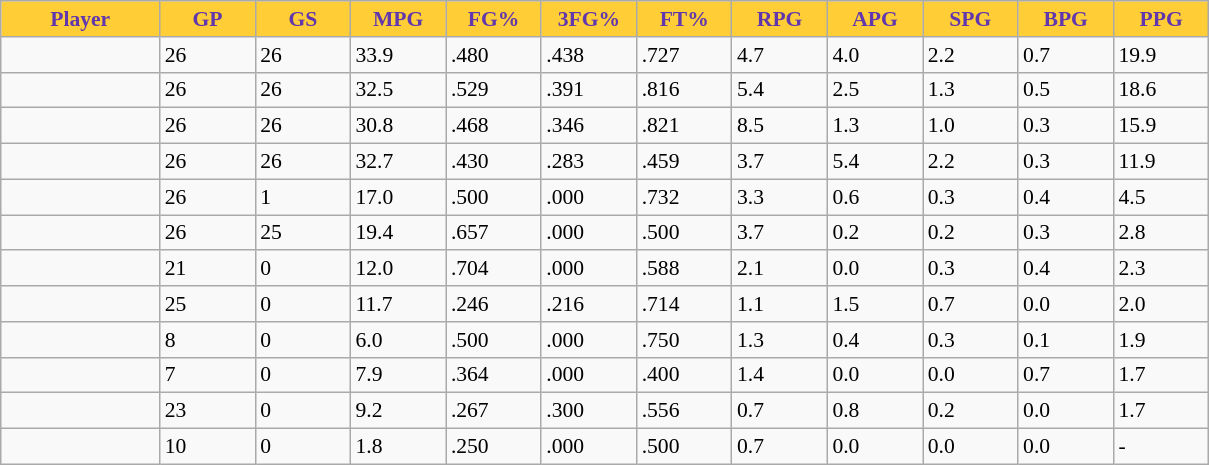<table class="wikitable sortable" style="font-size: 90%">
<tr>
<th style="background:#ffcd35;color:#6137ad;" width="10%">Player</th>
<th style="background:#ffcd35;color:#6137ad;" width="6%">GP</th>
<th style="background:#ffcd35;color:#6137ad;" width="6%">GS</th>
<th style="background:#ffcd35;color:#6137ad;" width="6%">MPG</th>
<th style="background:#ffcd35;color:#6137ad;" width="6%">FG%</th>
<th style="background:#ffcd35;color:#6137ad;" width="6%">3FG%</th>
<th style="background:#ffcd35;color:#6137ad;" width="6%">FT%</th>
<th style="background:#ffcd35;color:#6137ad;" width="6%">RPG</th>
<th style="background:#ffcd35;color:#6137ad;" width="6%">APG</th>
<th style="background:#ffcd35;color:#6137ad;" width="6%">SPG</th>
<th style="background:#ffcd35;color:#6137ad;" width="6%">BPG</th>
<th style="background:#ffcd35;color:#6137ad;" width="6%">PPG</th>
</tr>
<tr>
<td></td>
<td>26</td>
<td>26</td>
<td>33.9</td>
<td>.480</td>
<td>.438</td>
<td>.727</td>
<td>4.7</td>
<td>4.0</td>
<td>2.2</td>
<td>0.7</td>
<td>19.9</td>
</tr>
<tr>
<td></td>
<td>26</td>
<td>26</td>
<td>32.5</td>
<td>.529</td>
<td>.391</td>
<td>.816</td>
<td>5.4</td>
<td>2.5</td>
<td>1.3</td>
<td>0.5</td>
<td>18.6</td>
</tr>
<tr>
<td></td>
<td>26</td>
<td>26</td>
<td>30.8</td>
<td>.468</td>
<td>.346</td>
<td>.821</td>
<td>8.5</td>
<td>1.3</td>
<td>1.0</td>
<td>0.3</td>
<td>15.9</td>
</tr>
<tr>
<td></td>
<td>26</td>
<td>26</td>
<td>32.7</td>
<td>.430</td>
<td>.283</td>
<td>.459</td>
<td>3.7</td>
<td>5.4</td>
<td>2.2</td>
<td>0.3</td>
<td>11.9</td>
</tr>
<tr>
<td></td>
<td>26</td>
<td>1</td>
<td>17.0</td>
<td>.500</td>
<td>.000</td>
<td>.732</td>
<td>3.3</td>
<td>0.6</td>
<td>0.3</td>
<td>0.4</td>
<td>4.5</td>
</tr>
<tr>
<td></td>
<td>26</td>
<td>25</td>
<td>19.4</td>
<td>.657</td>
<td>.000</td>
<td>.500</td>
<td>3.7</td>
<td>0.2</td>
<td>0.2</td>
<td>0.3</td>
<td>2.8</td>
</tr>
<tr>
<td></td>
<td>21</td>
<td>0</td>
<td>12.0</td>
<td>.704</td>
<td>.000</td>
<td>.588</td>
<td>2.1</td>
<td>0.0</td>
<td>0.3</td>
<td>0.4</td>
<td>2.3</td>
</tr>
<tr>
<td></td>
<td>25</td>
<td>0</td>
<td>11.7</td>
<td>.246</td>
<td>.216</td>
<td>.714</td>
<td>1.1</td>
<td>1.5</td>
<td>0.7</td>
<td>0.0</td>
<td>2.0</td>
</tr>
<tr>
<td></td>
<td>8</td>
<td>0</td>
<td>6.0</td>
<td>.500</td>
<td>.000</td>
<td>.750</td>
<td>1.3</td>
<td>0.4</td>
<td>0.3</td>
<td>0.1</td>
<td>1.9</td>
</tr>
<tr>
<td></td>
<td>7</td>
<td>0</td>
<td>7.9</td>
<td>.364</td>
<td>.000</td>
<td>.400</td>
<td>1.4</td>
<td>0.0</td>
<td>0.0</td>
<td>0.7</td>
<td>1.7</td>
</tr>
<tr>
<td></td>
<td>23</td>
<td>0</td>
<td>9.2</td>
<td>.267</td>
<td>.300</td>
<td>.556</td>
<td>0.7</td>
<td>0.8</td>
<td>0.2</td>
<td>0.0</td>
<td>1.7</td>
</tr>
<tr>
<td></td>
<td>10</td>
<td>0</td>
<td>1.8</td>
<td>.250</td>
<td>.000</td>
<td>.500</td>
<td>0.7</td>
<td>0.0</td>
<td>0.0</td>
<td>0.0</td>
<td 0.4>-</td>
</tr>
</table>
